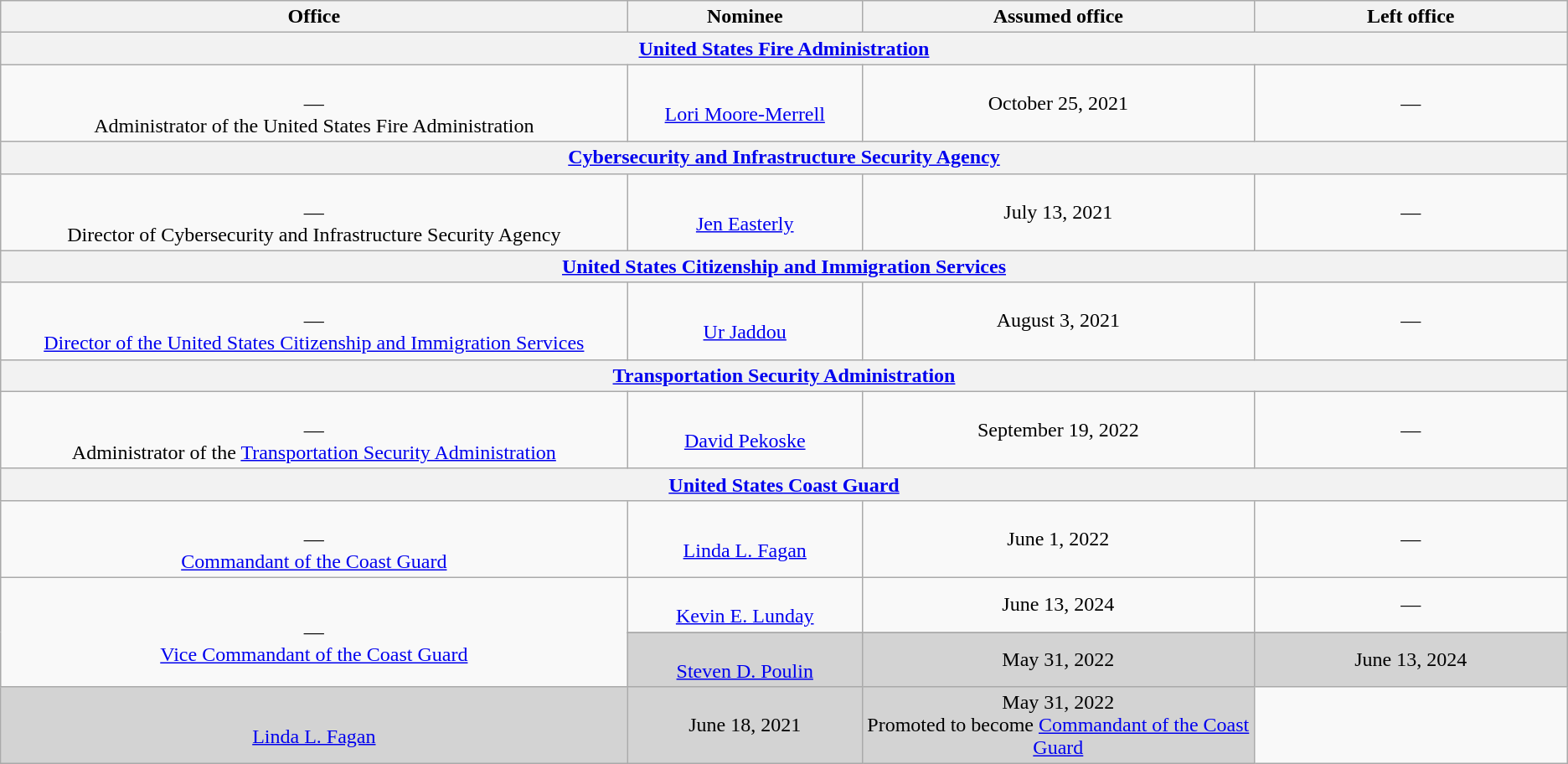<table class="wikitable sortable" style="text-align:center">
<tr>
<th style="width:40%;">Office</th>
<th style="width:15%;">Nominee</th>
<th style="width:25%;" data-sort-type="date">Assumed office</th>
<th style="width:20%;" data-sort-type="date">Left office</th>
</tr>
<tr>
<th colspan=4><a href='#'>United States Fire Administration</a></th>
</tr>
<tr>
<td><br>—<br>Administrator of the United States Fire Administration</td>
<td><br><a href='#'>Lori Moore-Merrell</a></td>
<td>October 25, 2021</td>
<td>—</td>
</tr>
<tr>
<th colspan=4><a href='#'>Cybersecurity and Infrastructure Security Agency</a></th>
</tr>
<tr>
<td><br>—<br>Director of Cybersecurity and Infrastructure Security Agency</td>
<td><br><a href='#'>Jen Easterly</a></td>
<td>July 13, 2021<br></td>
<td>—</td>
</tr>
<tr>
<th colspan=4><a href='#'>United States Citizenship and Immigration Services</a></th>
</tr>
<tr>
<td><br>—<br><a href='#'>Director of the United States Citizenship and Immigration Services</a></td>
<td><br><a href='#'>Ur Jaddou</a></td>
<td>August 3, 2021<br></td>
<td>—</td>
</tr>
<tr>
<th colspan=4><a href='#'>Transportation Security Administration</a></th>
</tr>
<tr>
<td><br>—<br>Administrator of the <a href='#'>Transportation Security Administration</a></td>
<td><br><a href='#'>David Pekoske</a><br></td>
<td>September 19, 2022<br></td>
<td>—</td>
</tr>
<tr>
<th colspan=4><a href='#'>United States Coast Guard</a></th>
</tr>
<tr>
<td><br>—<br><a href='#'>Commandant of the Coast Guard</a></td>
<td><br><a href='#'>Linda L. Fagan</a></td>
<td>June 1, 2022<br></td>
<td>—</td>
</tr>
<tr>
<td rowspan="3"><br>—<br><a href='#'>Vice Commandant of the Coast Guard</a></td>
<td><br><a href='#'>Kevin E. Lunday</a></td>
<td>June 13, 2024<br></td>
<td>—</td>
</tr>
<tr>
</tr>
<tr style="background:lightgray;">
<td><br><a href='#'>Steven D. Poulin</a></td>
<td>May 31, 2022<br></td>
<td>June 13, 2024</td>
</tr>
<tr style="background:lightgray;">
<td><br><a href='#'>Linda L. Fagan</a></td>
<td>June 18, 2021<br></td>
<td>May 31, 2022<br>Promoted to become <a href='#'>Commandant of the Coast Guard</a></td>
</tr>
</table>
